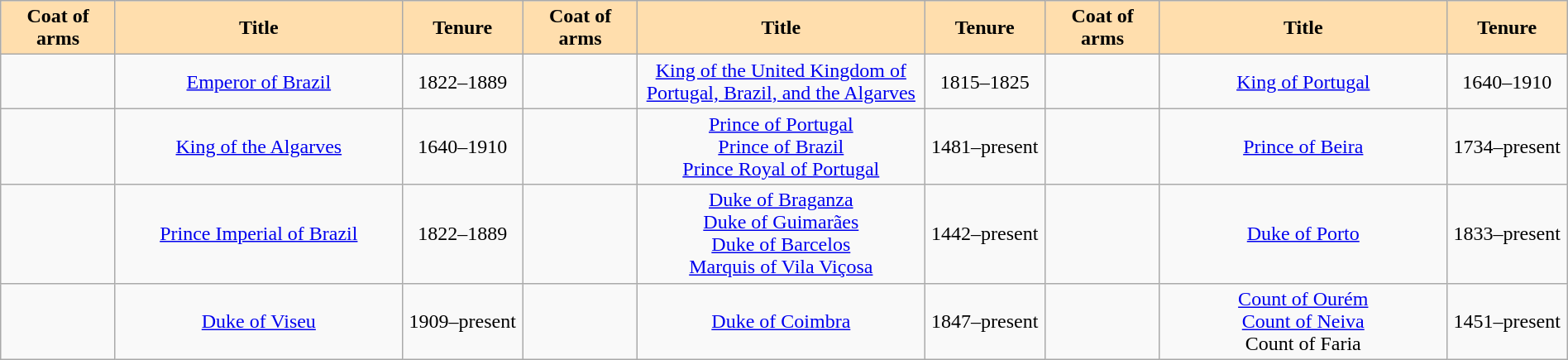<table class="wikitable" width="100%">
<tr>
<th width = "4%" style="background:#FFDEAD">Coat of arms</th>
<th width = "10%" style="background:#FFDEAD">Title</th>
<th width = "4%" style="background:#FFDEAD">Tenure</th>
<th width = "4%" style="background:#FFDEAD">Coat of arms</th>
<th width = "10%" style="background:#FFDEAD">Title</th>
<th width = "4%" style="background:#FFDEAD">Tenure</th>
<th width = "4%" style="background:#FFDEAD">Coat of arms</th>
<th width = "10%" style="background:#FFDEAD">Title</th>
<th width = "4%" style="background:#FFDEAD">Tenure</th>
</tr>
<tr>
<td></td>
<td style="text-align:center"><a href='#'>Emperor of Brazil</a></td>
<td style="text-align:center">1822–1889</td>
<td></td>
<td style="text-align:center"><a href='#'>King of the United Kingdom of <br> Portugal, Brazil, and the Algarves</a></td>
<td style="text-align:center">1815–1825</td>
<td></td>
<td style="text-align:center"><a href='#'>King of Portugal</a></td>
<td style="text-align:center">1640–1910</td>
</tr>
<tr>
<td></td>
<td style="text-align:center"><a href='#'>King of the Algarves</a></td>
<td style="text-align:center">1640–1910</td>
<td></td>
<td style="text-align:center"><a href='#'>Prince of Portugal</a><br><a href='#'>Prince of Brazil</a><br><a href='#'>Prince Royal of Portugal</a></td>
<td style="text-align:center">1481–present</td>
<td></td>
<td style="text-align:center"><a href='#'>Prince of Beira</a></td>
<td style="text-align:center">1734–present</td>
</tr>
<tr>
<td></td>
<td style="text-align:center"><a href='#'>Prince Imperial of Brazil</a></td>
<td style="text-align:center">1822–1889</td>
<td></td>
<td style="text-align:center"><a href='#'>Duke of Braganza</a><br><a href='#'>Duke of Guimarães</a><br><a href='#'>Duke of Barcelos</a><br><a href='#'>Marquis of Vila Viçosa</a></td>
<td style="text-align:center">1442–present</td>
<td></td>
<td style="text-align:center"><a href='#'>Duke of Porto</a></td>
<td style="text-align:center">1833–present</td>
</tr>
<tr>
<td></td>
<td style="text-align:center"><a href='#'>Duke of Viseu</a></td>
<td style="text-align:center">1909–present</td>
<td></td>
<td style="text-align:center"><a href='#'>Duke of Coimbra</a></td>
<td style="text-align:center">1847–present</td>
<td></td>
<td style="text-align:center"><a href='#'>Count of Ourém</a><br><a href='#'>Count of Neiva</a><br>Count of Faria</td>
<td style="text-align:center">1451–present</td>
</tr>
</table>
